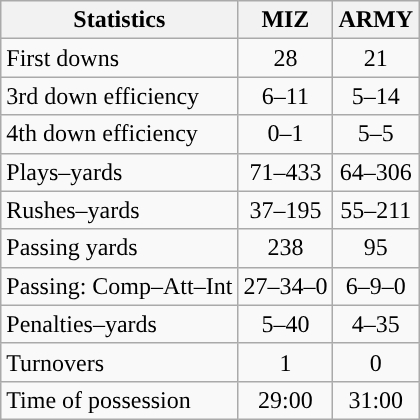<table class="wikitable">
<tr>
<th>Statistics</th>
<th>MIZ</th>
<th>ARMY</th>
</tr>
<tr>
<td>First downs</td>
<td align=center>28</td>
<td align=center>21</td>
</tr>
<tr>
<td>3rd down efficiency</td>
<td align=center>6–11</td>
<td align=center>5–14</td>
</tr>
<tr>
<td>4th down efficiency</td>
<td align=center>0–1</td>
<td align=center>5–5</td>
</tr>
<tr>
<td>Plays–yards</td>
<td align=center>71–433</td>
<td align=center>64–306</td>
</tr>
<tr>
<td>Rushes–yards</td>
<td align=center>37–195</td>
<td align=center>55–211</td>
</tr>
<tr>
<td>Passing yards</td>
<td align=center>238</td>
<td align=center>95</td>
</tr>
<tr>
<td>Passing: Comp–Att–Int</td>
<td align=center>27–34–0</td>
<td align=center>6–9–0</td>
</tr>
<tr>
<td>Penalties–yards</td>
<td align=center>5–40</td>
<td align=center>4–35</td>
</tr>
<tr>
<td>Turnovers</td>
<td align=center>1</td>
<td align=center>0</td>
</tr>
<tr>
<td>Time of possession</td>
<td align=center>29:00</td>
<td align=center>31:00</td>
</tr>
</table>
